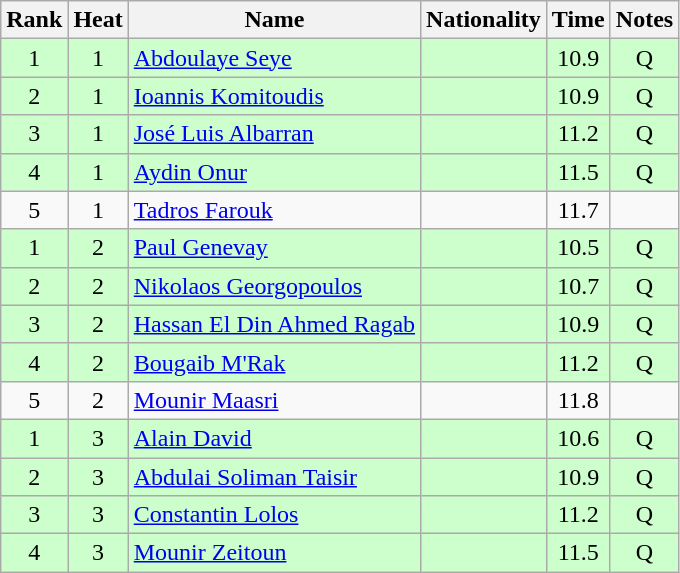<table class="wikitable sortable" style="text-align:center">
<tr>
<th>Rank</th>
<th>Heat</th>
<th>Name</th>
<th>Nationality</th>
<th>Time</th>
<th>Notes</th>
</tr>
<tr bgcolor=ccffcc>
<td>1</td>
<td>1</td>
<td align=left><a href='#'>Abdoulaye Seye</a></td>
<td align=left></td>
<td>10.9</td>
<td>Q</td>
</tr>
<tr bgcolor=ccffcc>
<td>2</td>
<td>1</td>
<td align=left><a href='#'>Ioannis Komitoudis</a></td>
<td align=left></td>
<td>10.9</td>
<td>Q</td>
</tr>
<tr bgcolor=ccffcc>
<td>3</td>
<td>1</td>
<td align=left><a href='#'>José Luis Albarran</a></td>
<td align=left></td>
<td>11.2</td>
<td>Q</td>
</tr>
<tr bgcolor=ccffcc>
<td>4</td>
<td>1</td>
<td align=left><a href='#'>Aydin Onur</a></td>
<td align=left></td>
<td>11.5</td>
<td>Q</td>
</tr>
<tr>
<td>5</td>
<td>1</td>
<td align=left><a href='#'>Tadros Farouk</a></td>
<td align=left></td>
<td>11.7</td>
<td></td>
</tr>
<tr bgcolor=ccffcc>
<td>1</td>
<td>2</td>
<td align=left><a href='#'>Paul Genevay</a></td>
<td align=left></td>
<td>10.5</td>
<td>Q</td>
</tr>
<tr bgcolor=ccffcc>
<td>2</td>
<td>2</td>
<td align=left><a href='#'>Nikolaos Georgopoulos</a></td>
<td align=left></td>
<td>10.7</td>
<td>Q</td>
</tr>
<tr bgcolor=ccffcc>
<td>3</td>
<td>2</td>
<td align=left><a href='#'>Hassan El Din Ahmed Ragab</a></td>
<td align=left></td>
<td>10.9</td>
<td>Q</td>
</tr>
<tr bgcolor=ccffcc>
<td>4</td>
<td>2</td>
<td align=left><a href='#'>Bougaib M'Rak</a></td>
<td align=left></td>
<td>11.2</td>
<td>Q</td>
</tr>
<tr>
<td>5</td>
<td>2</td>
<td align=left><a href='#'>Mounir Maasri</a></td>
<td align=left></td>
<td>11.8</td>
<td></td>
</tr>
<tr bgcolor=ccffcc>
<td>1</td>
<td>3</td>
<td align=left><a href='#'>Alain David</a></td>
<td align=left></td>
<td>10.6</td>
<td>Q</td>
</tr>
<tr bgcolor=ccffcc>
<td>2</td>
<td>3</td>
<td align=left><a href='#'>Abdulai Soliman Taisir</a></td>
<td align=left></td>
<td>10.9</td>
<td>Q</td>
</tr>
<tr bgcolor=ccffcc>
<td>3</td>
<td>3</td>
<td align=left><a href='#'>Constantin Lolos</a></td>
<td align=left></td>
<td>11.2</td>
<td>Q</td>
</tr>
<tr bgcolor=ccffcc>
<td>4</td>
<td>3</td>
<td align=left><a href='#'>Mounir Zeitoun</a></td>
<td align=left></td>
<td>11.5</td>
<td>Q</td>
</tr>
</table>
